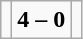<table class = "wikitable"  style="text-align:left;">
<tr>
<td><strong></strong></td>
<td><strong>4 – 0</strong></td>
<td align=left></td>
</tr>
</table>
